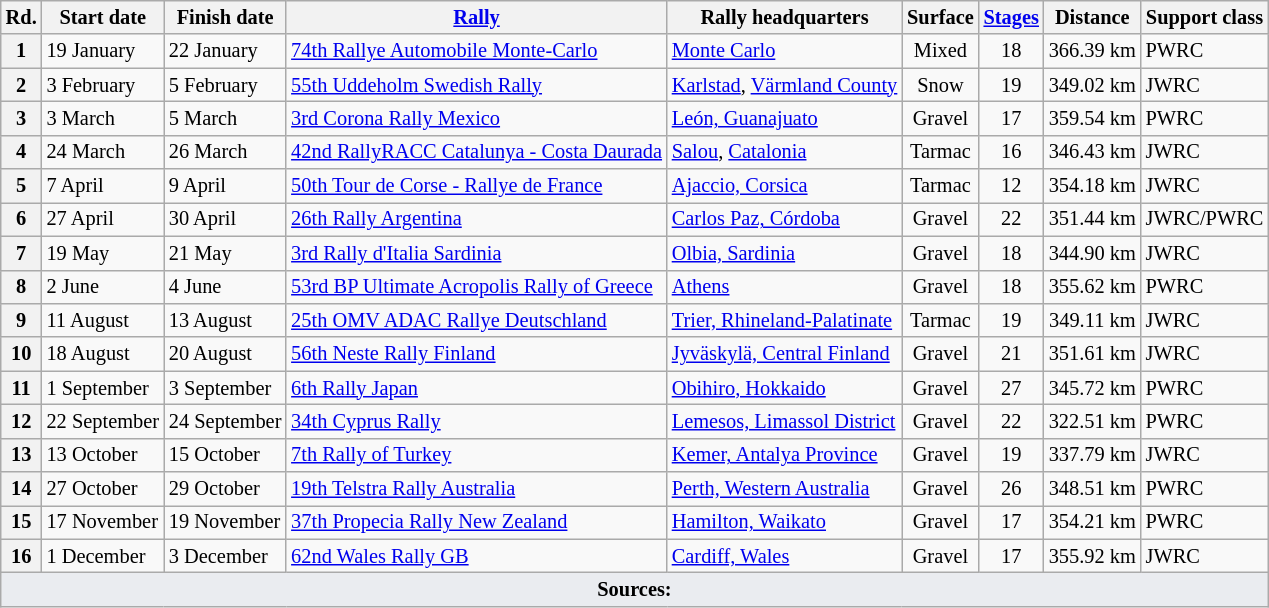<table class="wikitable" style="font-size: 85%;">
<tr>
<th>Rd.</th>
<th>Start date</th>
<th>Finish date</th>
<th><a href='#'>Rally</a></th>
<th>Rally headquarters</th>
<th>Surface</th>
<th><a href='#'>Stages</a></th>
<th>Distance</th>
<th>Support class</th>
</tr>
<tr>
<th>1</th>
<td>19 January</td>
<td>22 January</td>
<td> <a href='#'>74th Rallye Automobile Monte-Carlo</a></td>
<td><a href='#'>Monte Carlo</a></td>
<td align=center>Mixed</td>
<td align=center>18</td>
<td align=center>366.39 km</td>
<td>PWRC</td>
</tr>
<tr>
<th>2</th>
<td>3 February</td>
<td>5 February</td>
<td> <a href='#'>55th Uddeholm Swedish Rally</a></td>
<td><a href='#'>Karlstad</a>, <a href='#'>Värmland County</a></td>
<td align=center>Snow</td>
<td align=center>19</td>
<td align=center>349.02 km</td>
<td>JWRC</td>
</tr>
<tr>
<th>3</th>
<td>3 March</td>
<td>5 March</td>
<td> <a href='#'>3rd Corona Rally Mexico</a></td>
<td><a href='#'>León, Guanajuato</a></td>
<td align=center>Gravel</td>
<td align=center>17</td>
<td align=center>359.54 km</td>
<td>PWRC</td>
</tr>
<tr>
<th>4</th>
<td>24 March</td>
<td>26 March</td>
<td> <a href='#'>42nd RallyRACC Catalunya - Costa Daurada</a></td>
<td><a href='#'>Salou</a>, <a href='#'>Catalonia</a></td>
<td align="center">Tarmac</td>
<td align="center">16</td>
<td align="center">346.43 km</td>
<td>JWRC</td>
</tr>
<tr>
<th>5</th>
<td>7 April</td>
<td>9 April</td>
<td> <a href='#'>50th Tour de Corse - Rallye de France</a></td>
<td><a href='#'>Ajaccio, Corsica</a></td>
<td align="center">Tarmac</td>
<td align="center">12</td>
<td align="center">354.18 km</td>
<td>JWRC</td>
</tr>
<tr>
<th>6</th>
<td>27 April</td>
<td>30 April</td>
<td> <a href='#'>26th Rally Argentina</a></td>
<td><a href='#'>Carlos Paz, Córdoba</a></td>
<td align="center">Gravel</td>
<td align="center">22</td>
<td align="center">351.44 km</td>
<td>JWRC/PWRC</td>
</tr>
<tr>
<th>7</th>
<td>19 May</td>
<td>21 May</td>
<td> <a href='#'>3rd Rally d'Italia Sardinia</a></td>
<td><a href='#'>Olbia, Sardinia</a></td>
<td align="center">Gravel</td>
<td align="center">18</td>
<td align="center">344.90 km</td>
<td>JWRC</td>
</tr>
<tr>
<th>8</th>
<td>2 June</td>
<td>4 June</td>
<td> <a href='#'>53rd BP Ultimate Acropolis Rally of Greece</a></td>
<td><a href='#'>Athens</a></td>
<td align="center">Gravel</td>
<td align="center">18</td>
<td align="center">355.62 km</td>
<td>PWRC</td>
</tr>
<tr>
<th>9</th>
<td>11 August</td>
<td>13 August</td>
<td> <a href='#'>25th OMV ADAC Rallye Deutschland</a></td>
<td><a href='#'>Trier, Rhineland-Palatinate</a></td>
<td align="center">Tarmac</td>
<td align="center">19</td>
<td align="center">349.11 km</td>
<td>JWRC</td>
</tr>
<tr>
<th>10</th>
<td>18 August</td>
<td>20 August</td>
<td> <a href='#'>56th Neste Rally Finland</a></td>
<td><a href='#'>Jyväskylä, Central Finland</a></td>
<td align="center">Gravel</td>
<td align="center">21</td>
<td align="center">351.61 km</td>
<td>JWRC</td>
</tr>
<tr>
<th>11</th>
<td>1 September</td>
<td>3 September</td>
<td> <a href='#'>6th Rally Japan</a></td>
<td><a href='#'>Obihiro, Hokkaido</a></td>
<td align="center">Gravel</td>
<td align="center">27</td>
<td align="center">345.72 km</td>
<td>PWRC</td>
</tr>
<tr>
<th>12</th>
<td>22 September</td>
<td>24 September</td>
<td> <a href='#'>34th Cyprus Rally</a></td>
<td><a href='#'>Lemesos, Limassol District</a></td>
<td align="center">Gravel</td>
<td align="center">22</td>
<td align="center">322.51 km</td>
<td>PWRC</td>
</tr>
<tr>
<th>13</th>
<td>13 October</td>
<td>15 October</td>
<td> <a href='#'>7th Rally of Turkey</a></td>
<td><a href='#'>Kemer, Antalya Province</a></td>
<td align="center">Gravel</td>
<td align="center">19</td>
<td align="center">337.79 km</td>
<td>JWRC</td>
</tr>
<tr>
<th>14</th>
<td>27 October</td>
<td>29 October</td>
<td> <a href='#'>19th Telstra Rally Australia</a></td>
<td><a href='#'>Perth, Western Australia</a></td>
<td align="center">Gravel</td>
<td align="center">26</td>
<td align="center">348.51 km</td>
<td>PWRC</td>
</tr>
<tr>
<th>15</th>
<td>17 November</td>
<td>19 November</td>
<td> <a href='#'>37th Propecia Rally New Zealand</a></td>
<td><a href='#'>Hamilton, Waikato</a></td>
<td align="center">Gravel</td>
<td align="center">17</td>
<td align="center">354.21 km</td>
<td>PWRC</td>
</tr>
<tr>
<th>16</th>
<td>1 December</td>
<td>3 December</td>
<td> <a href='#'>62nd Wales Rally GB</a></td>
<td><a href='#'>Cardiff, Wales</a></td>
<td align=center>Gravel</td>
<td align=center>17</td>
<td align=center>355.92 km</td>
<td>JWRC</td>
</tr>
<tr>
<td colspan="9" style="background-color:#EAECF0;text-align:center"><strong>Sources:</strong></td>
</tr>
</table>
